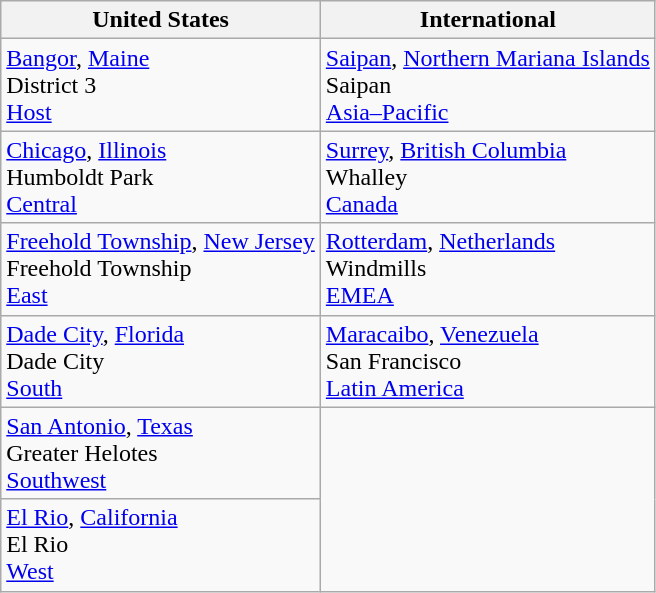<table class="wikitable">
<tr>
<th>United States</th>
<th>International</th>
</tr>
<tr>
<td> <a href='#'>Bangor</a>, <a href='#'>Maine</a><br>District 3<br><a href='#'>Host</a></td>
<td> <a href='#'>Saipan</a>, <a href='#'>Northern Mariana Islands</a><br>Saipan<br><a href='#'>Asia–Pacific</a></td>
</tr>
<tr>
<td> <a href='#'>Chicago</a>, <a href='#'>Illinois</a><br>Humboldt Park<br><a href='#'>Central</a></td>
<td> <a href='#'>Surrey</a>, <a href='#'>British Columbia</a><br>Whalley<br><a href='#'>Canada</a></td>
</tr>
<tr>
<td> <a href='#'>Freehold Township</a>, <a href='#'>New Jersey</a><br>Freehold Township<br><a href='#'>East</a></td>
<td> <a href='#'>Rotterdam</a>, <a href='#'>Netherlands</a><br>Windmills<br><a href='#'>EMEA</a></td>
</tr>
<tr>
<td> <a href='#'>Dade City</a>, <a href='#'>Florida</a><br>Dade City<br><a href='#'>South</a></td>
<td> <a href='#'>Maracaibo</a>, <a href='#'>Venezuela</a><br>San Francisco<br><a href='#'>Latin America</a></td>
</tr>
<tr>
<td> <a href='#'>San Antonio</a>, <a href='#'>Texas</a><br>Greater Helotes<br><a href='#'>Southwest</a></td>
<td rowspan=2></td>
</tr>
<tr>
<td> <a href='#'>El Rio</a>, <a href='#'>California</a><br>El Rio<br><a href='#'>West</a></td>
</tr>
</table>
